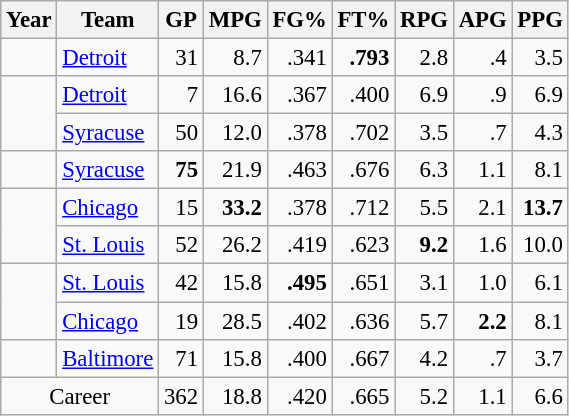<table class="wikitable sortable" style="font-size:95%; text-align:right;">
<tr>
<th>Year</th>
<th>Team</th>
<th>GP</th>
<th>MPG</th>
<th>FG%</th>
<th>FT%</th>
<th>RPG</th>
<th>APG</th>
<th>PPG</th>
</tr>
<tr>
<td style="text-align:left;"></td>
<td style="text-align:left;"><a href='#'>Detroit</a></td>
<td>31</td>
<td>8.7</td>
<td>.341</td>
<td><strong>.793</strong></td>
<td>2.8</td>
<td>.4</td>
<td>3.5</td>
</tr>
<tr>
<td rowspan="2";style="text-align:left;"></td>
<td style="text-align:left;"><a href='#'>Detroit</a></td>
<td>7</td>
<td>16.6</td>
<td>.367</td>
<td>.400</td>
<td>6.9</td>
<td>.9</td>
<td>6.9</td>
</tr>
<tr>
<td style="text-align:left;"><a href='#'>Syracuse</a></td>
<td>50</td>
<td>12.0</td>
<td>.378</td>
<td>.702</td>
<td>3.5</td>
<td>.7</td>
<td>4.3</td>
</tr>
<tr>
<td style="text-align:left;"></td>
<td style="text-align:left;"><a href='#'>Syracuse</a></td>
<td><strong>75</strong></td>
<td>21.9</td>
<td>.463</td>
<td>.676</td>
<td>6.3</td>
<td>1.1</td>
<td>8.1</td>
</tr>
<tr>
<td rowspan="2";style="text-align:left;"></td>
<td style="text-align:left;"><a href='#'>Chicago</a></td>
<td>15</td>
<td><strong>33.2</strong></td>
<td>.378</td>
<td>.712</td>
<td>5.5</td>
<td>2.1</td>
<td><strong>13.7</strong></td>
</tr>
<tr>
<td style="text-align:left;"><a href='#'>St. Louis</a></td>
<td>52</td>
<td>26.2</td>
<td>.419</td>
<td>.623</td>
<td><strong>9.2</strong></td>
<td>1.6</td>
<td>10.0</td>
</tr>
<tr>
<td rowspan="2";style="text-align:left;"></td>
<td style="text-align:left;"><a href='#'>St. Louis</a></td>
<td>42</td>
<td>15.8</td>
<td><strong>.495</strong></td>
<td>.651</td>
<td>3.1</td>
<td>1.0</td>
<td>6.1</td>
</tr>
<tr>
<td style="text-align:left;"><a href='#'>Chicago</a></td>
<td>19</td>
<td>28.5</td>
<td>.402</td>
<td>.636</td>
<td>5.7</td>
<td><strong>2.2</strong></td>
<td>8.1</td>
</tr>
<tr>
<td style="text-align:left;"></td>
<td style="text-align:left;"><a href='#'>Baltimore</a></td>
<td>71</td>
<td>15.8</td>
<td>.400</td>
<td>.667</td>
<td>4.2</td>
<td>.7</td>
<td>3.7</td>
</tr>
<tr class="sortbottom">
<td style="text-align:center;" colspan="2">Career</td>
<td>362</td>
<td>18.8</td>
<td>.420</td>
<td>.665</td>
<td>5.2</td>
<td>1.1</td>
<td>6.6</td>
</tr>
</table>
